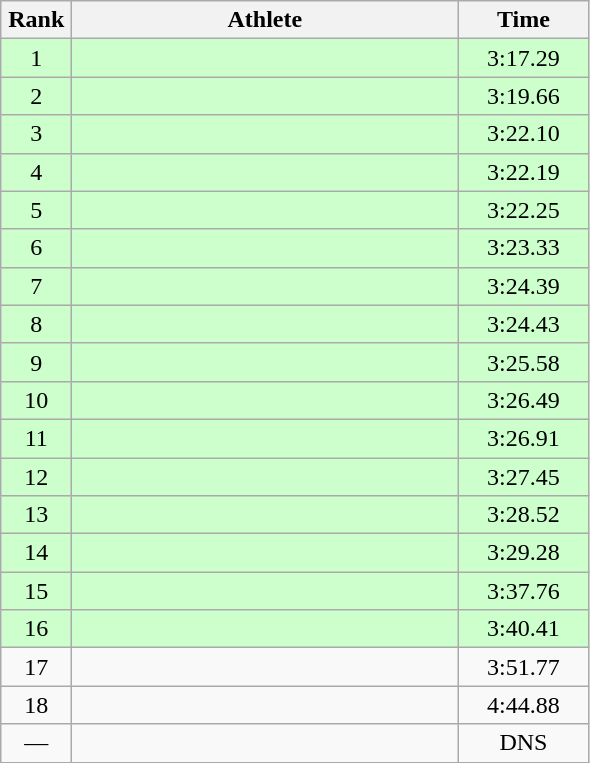<table class=wikitable style="text-align:center">
<tr>
<th width=40>Rank</th>
<th width=250>Athlete</th>
<th width=80>Time</th>
</tr>
<tr bgcolor="ccffcc">
<td>1</td>
<td align=left></td>
<td>3:17.29</td>
</tr>
<tr bgcolor="ccffcc">
<td>2</td>
<td align=left></td>
<td>3:19.66</td>
</tr>
<tr bgcolor="ccffcc">
<td>3</td>
<td align=left></td>
<td>3:22.10</td>
</tr>
<tr bgcolor="ccffcc">
<td>4</td>
<td align=left></td>
<td>3:22.19</td>
</tr>
<tr bgcolor="ccffcc">
<td>5</td>
<td align=left></td>
<td>3:22.25</td>
</tr>
<tr bgcolor="ccffcc">
<td>6</td>
<td align=left></td>
<td>3:23.33</td>
</tr>
<tr bgcolor="ccffcc">
<td>7</td>
<td align=left></td>
<td>3:24.39</td>
</tr>
<tr bgcolor="ccffcc">
<td>8</td>
<td align=left></td>
<td>3:24.43</td>
</tr>
<tr bgcolor="ccffcc">
<td>9</td>
<td align=left></td>
<td>3:25.58</td>
</tr>
<tr bgcolor="ccffcc">
<td>10</td>
<td align=left></td>
<td>3:26.49</td>
</tr>
<tr bgcolor="ccffcc">
<td>11</td>
<td align=left></td>
<td>3:26.91</td>
</tr>
<tr bgcolor="ccffcc">
<td>12</td>
<td align=left></td>
<td>3:27.45</td>
</tr>
<tr bgcolor="ccffcc">
<td>13</td>
<td align=left></td>
<td>3:28.52</td>
</tr>
<tr bgcolor="ccffcc">
<td>14</td>
<td align=left></td>
<td>3:29.28</td>
</tr>
<tr bgcolor="ccffcc">
<td>15</td>
<td align=left></td>
<td>3:37.76</td>
</tr>
<tr bgcolor="ccffcc">
<td>16</td>
<td align=left></td>
<td>3:40.41</td>
</tr>
<tr>
<td>17</td>
<td align=left></td>
<td>3:51.77</td>
</tr>
<tr>
<td>18</td>
<td align=left></td>
<td>4:44.88</td>
</tr>
<tr>
<td>—</td>
<td align=left></td>
<td>DNS</td>
</tr>
</table>
